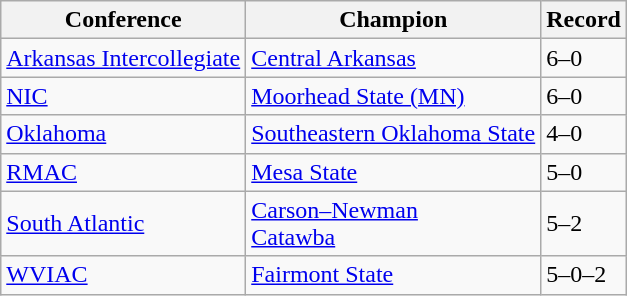<table class="wikitable">
<tr>
<th>Conference</th>
<th>Champion</th>
<th>Record</th>
</tr>
<tr>
<td><a href='#'>Arkansas Intercollegiate</a></td>
<td><a href='#'>Central Arkansas</a></td>
<td>6–0</td>
</tr>
<tr>
<td><a href='#'>NIC</a></td>
<td><a href='#'>Moorhead State (MN)</a></td>
<td>6–0</td>
</tr>
<tr>
<td><a href='#'>Oklahoma</a></td>
<td><a href='#'>Southeastern Oklahoma State</a></td>
<td>4–0</td>
</tr>
<tr>
<td><a href='#'>RMAC</a></td>
<td><a href='#'>Mesa State</a></td>
<td>5–0</td>
</tr>
<tr>
<td><a href='#'>South Atlantic</a></td>
<td><a href='#'>Carson–Newman</a><br><a href='#'>Catawba</a></td>
<td>5–2</td>
</tr>
<tr>
<td><a href='#'>WVIAC</a></td>
<td><a href='#'>Fairmont State</a></td>
<td>5–0–2</td>
</tr>
</table>
